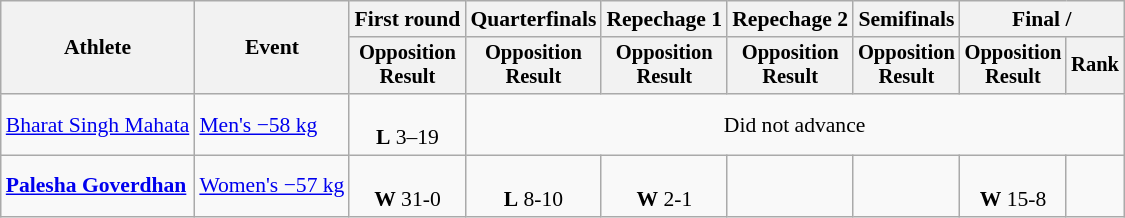<table class="wikitable" style="font-size:90%;">
<tr>
<th rowspan=2>Athlete</th>
<th rowspan=2>Event</th>
<th>First round</th>
<th>Quarterfinals</th>
<th>Repechage 1</th>
<th>Repechage 2</th>
<th>Semifinals</th>
<th colspan=2>Final / </th>
</tr>
<tr style="font-size:95%">
<th>Opposition<br>Result</th>
<th>Opposition<br>Result</th>
<th>Opposition<br>Result</th>
<th>Opposition<br>Result</th>
<th>Opposition<br>Result</th>
<th>Opposition<br>Result</th>
<th>Rank</th>
</tr>
<tr align=center>
<td align=left><a href='#'>Bharat Singh Mahata</a></td>
<td align=left><a href='#'>Men's −58 kg</a></td>
<td><br><strong>L</strong> 3–19</td>
<td colspan=6>Did not advance</td>
</tr>
<tr align=center>
<td align=left><strong><a href='#'>Palesha Goverdhan</a></strong></td>
<td align=left><a href='#'>Women's −57 kg</a></td>
<td><br><strong>W</strong> 31-0</td>
<td><br><strong>L</strong> 8-10</td>
<td><br><strong>W</strong> 2-1</td>
<td></td>
<td></td>
<td><br><strong>W</strong> 15-8</td>
<td></td>
</tr>
</table>
